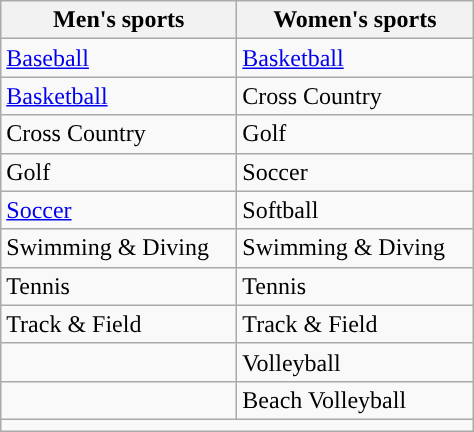<table class="wikitable">
<tr>
<th width=150px>Men's sports</th>
<th width=150px>Women's sports</th>
</tr>
<tr>
<td><a href='#'>Baseball</a></td>
<td><a href='#'>Basketball</a></td>
</tr>
<tr>
<td><a href='#'>Basketball</a></td>
<td>Cross Country</td>
</tr>
<tr>
<td>Cross Country</td>
<td>Golf</td>
</tr>
<tr>
<td>Golf</td>
<td>Soccer</td>
</tr>
<tr>
<td><a href='#'>Soccer</a></td>
<td>Softball</td>
</tr>
<tr>
<td>Swimming & Diving</td>
<td>Swimming & Diving</td>
</tr>
<tr>
<td>Tennis</td>
<td>Tennis</td>
</tr>
<tr>
<td>Track & Field </td>
<td>Track & Field </td>
</tr>
<tr>
<td></td>
<td>Volleyball</td>
</tr>
<tr>
<td></td>
<td>Beach Volleyball</td>
</tr>
<tr>
<td colspan=2></td>
</tr>
</table>
